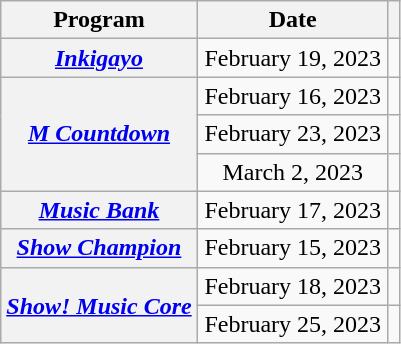<table class="wikitable plainrowheaders sortable" style="text-align:center;">
<tr>
<th scope="col">Program </th>
<th width="120" scope="col">Date</th>
<th scope="col" class="unsortable"></th>
</tr>
<tr>
<th scope="row"><em><a href='#'>Inkigayo</a></em></th>
<td>February 19, 2023</td>
<td style="text-align:center"></td>
</tr>
<tr>
<th scope="row" rowspan="3"><em><a href='#'>M Countdown</a></em></th>
<td>February 16, 2023</td>
<td style="text-align:center"></td>
</tr>
<tr>
<td>February 23, 2023</td>
<td style="text-align:center"></td>
</tr>
<tr>
<td>March 2, 2023</td>
<td style="text-align:center"></td>
</tr>
<tr>
<th scope="row"><em><a href='#'>Music Bank</a></em></th>
<td>February 17, 2023</td>
<td style="text-align:center"></td>
</tr>
<tr>
<th scope="row"><em><a href='#'>Show Champion</a></em></th>
<td>February 15, 2023</td>
<td style="text-align:center"></td>
</tr>
<tr>
<th scope="row" rowspan="2"><em><a href='#'>Show! Music Core</a></em></th>
<td>February 18, 2023</td>
<td style="text-align:center"></td>
</tr>
<tr>
<td>February 25, 2023</td>
<td style="text-align:center"></td>
</tr>
</table>
